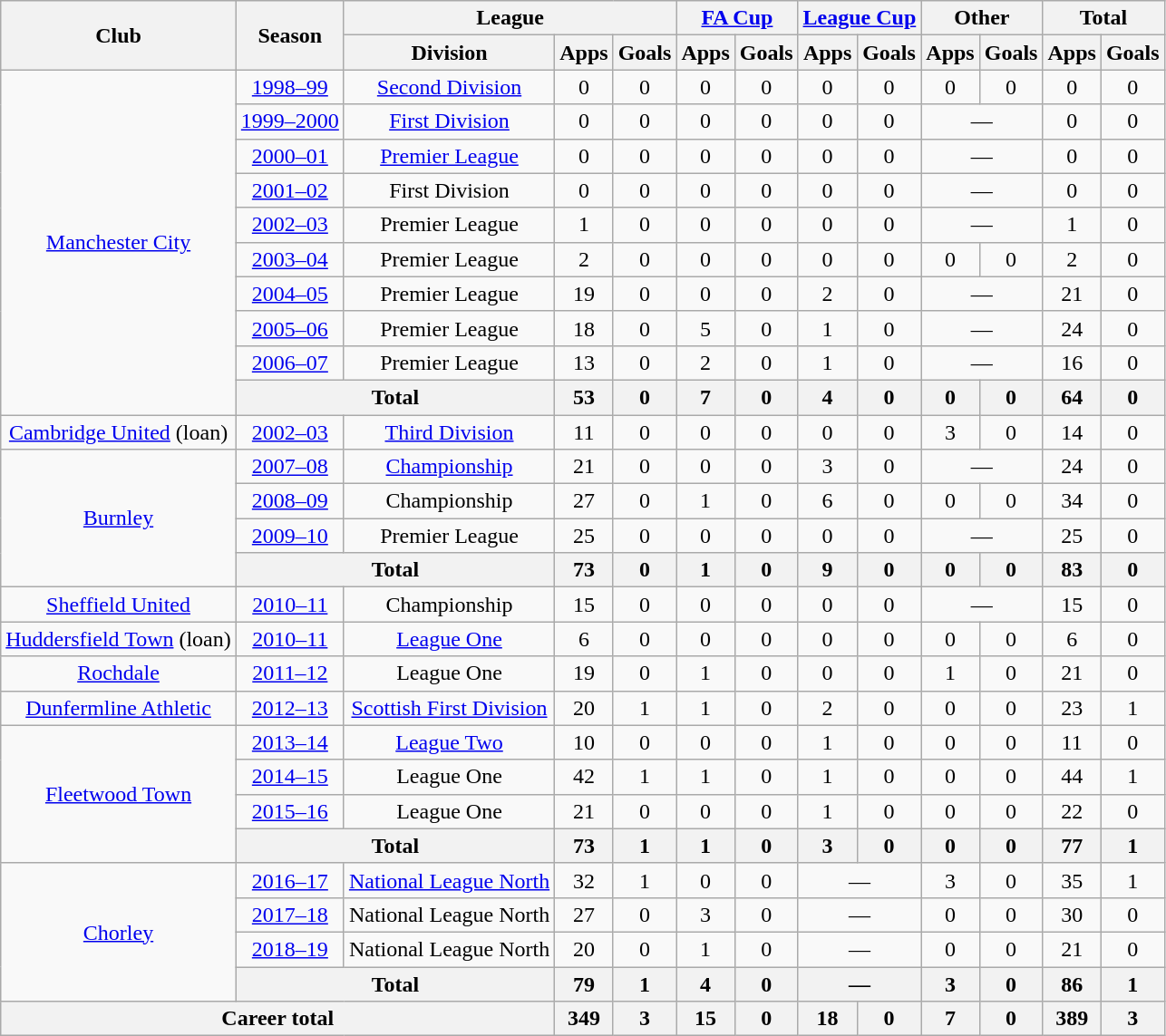<table class="wikitable" style="text-align: center">
<tr>
<th rowspan="2">Club</th>
<th rowspan="2">Season</th>
<th colspan="3">League</th>
<th colspan="2"><a href='#'>FA Cup</a></th>
<th colspan="2"><a href='#'>League Cup</a></th>
<th colspan="2">Other</th>
<th colspan="2">Total</th>
</tr>
<tr>
<th>Division</th>
<th>Apps</th>
<th>Goals</th>
<th>Apps</th>
<th>Goals</th>
<th>Apps</th>
<th>Goals</th>
<th>Apps</th>
<th>Goals</th>
<th>Apps</th>
<th>Goals</th>
</tr>
<tr>
<td rowspan="10"><a href='#'>Manchester City</a></td>
<td><a href='#'>1998–99</a></td>
<td><a href='#'>Second Division</a></td>
<td>0</td>
<td>0</td>
<td>0</td>
<td>0</td>
<td>0</td>
<td>0</td>
<td>0</td>
<td>0</td>
<td>0</td>
<td>0</td>
</tr>
<tr>
<td><a href='#'>1999–2000</a></td>
<td><a href='#'>First Division</a></td>
<td>0</td>
<td>0</td>
<td>0</td>
<td>0</td>
<td>0</td>
<td>0</td>
<td colspan="2">—</td>
<td>0</td>
<td>0</td>
</tr>
<tr>
<td><a href='#'>2000–01</a></td>
<td><a href='#'>Premier League</a></td>
<td>0</td>
<td>0</td>
<td>0</td>
<td>0</td>
<td>0</td>
<td>0</td>
<td colspan="2">—</td>
<td>0</td>
<td>0</td>
</tr>
<tr>
<td><a href='#'>2001–02</a></td>
<td>First Division</td>
<td>0</td>
<td>0</td>
<td>0</td>
<td>0</td>
<td>0</td>
<td>0</td>
<td colspan="2">—</td>
<td>0</td>
<td>0</td>
</tr>
<tr>
<td><a href='#'>2002–03</a></td>
<td>Premier League</td>
<td>1</td>
<td>0</td>
<td>0</td>
<td>0</td>
<td>0</td>
<td>0</td>
<td colspan="2">—</td>
<td>1</td>
<td>0</td>
</tr>
<tr>
<td><a href='#'>2003–04</a></td>
<td>Premier League</td>
<td>2</td>
<td>0</td>
<td>0</td>
<td>0</td>
<td>0</td>
<td>0</td>
<td>0</td>
<td>0</td>
<td>2</td>
<td>0</td>
</tr>
<tr>
<td><a href='#'>2004–05</a></td>
<td>Premier League</td>
<td>19</td>
<td>0</td>
<td>0</td>
<td>0</td>
<td>2</td>
<td>0</td>
<td colspan="2">—</td>
<td>21</td>
<td>0</td>
</tr>
<tr>
<td><a href='#'>2005–06</a></td>
<td>Premier League</td>
<td>18</td>
<td>0</td>
<td>5</td>
<td>0</td>
<td>1</td>
<td>0</td>
<td colspan="2">—</td>
<td>24</td>
<td>0</td>
</tr>
<tr>
<td><a href='#'>2006–07</a></td>
<td>Premier League</td>
<td>13</td>
<td>0</td>
<td>2</td>
<td>0</td>
<td>1</td>
<td>0</td>
<td colspan="2">—</td>
<td>16</td>
<td>0</td>
</tr>
<tr>
<th colspan="2">Total</th>
<th>53</th>
<th>0</th>
<th>7</th>
<th>0</th>
<th>4</th>
<th>0</th>
<th>0</th>
<th>0</th>
<th>64</th>
<th>0</th>
</tr>
<tr>
<td><a href='#'>Cambridge United</a> (loan)</td>
<td><a href='#'>2002–03</a></td>
<td><a href='#'>Third Division</a></td>
<td>11</td>
<td>0</td>
<td>0</td>
<td>0</td>
<td>0</td>
<td>0</td>
<td>3</td>
<td>0</td>
<td>14</td>
<td>0</td>
</tr>
<tr>
<td rowspan="4"><a href='#'>Burnley</a></td>
<td><a href='#'>2007–08</a></td>
<td><a href='#'>Championship</a></td>
<td>21</td>
<td>0</td>
<td>0</td>
<td>0</td>
<td>3</td>
<td>0</td>
<td colspan="2">—</td>
<td>24</td>
<td>0</td>
</tr>
<tr>
<td><a href='#'>2008–09</a></td>
<td>Championship</td>
<td>27</td>
<td>0</td>
<td>1</td>
<td>0</td>
<td>6</td>
<td>0</td>
<td>0</td>
<td>0</td>
<td>34</td>
<td>0</td>
</tr>
<tr>
<td><a href='#'>2009–10</a></td>
<td>Premier League</td>
<td>25</td>
<td>0</td>
<td>0</td>
<td>0</td>
<td>0</td>
<td>0</td>
<td colspan="2">—</td>
<td>25</td>
<td>0</td>
</tr>
<tr>
<th colspan="2">Total</th>
<th>73</th>
<th>0</th>
<th>1</th>
<th>0</th>
<th>9</th>
<th>0</th>
<th>0</th>
<th>0</th>
<th>83</th>
<th>0</th>
</tr>
<tr>
<td rowspan="1" valign=center><a href='#'>Sheffield United</a></td>
<td><a href='#'>2010–11</a></td>
<td>Championship</td>
<td>15</td>
<td>0</td>
<td>0</td>
<td>0</td>
<td>0</td>
<td>0</td>
<td colspan="2">—</td>
<td>15</td>
<td>0</td>
</tr>
<tr>
<td><a href='#'>Huddersfield Town</a> (loan)</td>
<td><a href='#'>2010–11</a></td>
<td><a href='#'>League One</a></td>
<td>6</td>
<td>0</td>
<td>0</td>
<td>0</td>
<td>0</td>
<td>0</td>
<td>0</td>
<td>0</td>
<td>6</td>
<td>0</td>
</tr>
<tr>
<td rowspan="1" valign=center><a href='#'>Rochdale</a></td>
<td><a href='#'>2011–12</a></td>
<td>League One</td>
<td>19</td>
<td>0</td>
<td>1</td>
<td>0</td>
<td>0</td>
<td>0</td>
<td>1</td>
<td>0</td>
<td>21</td>
<td>0</td>
</tr>
<tr>
<td><a href='#'>Dunfermline Athletic</a></td>
<td><a href='#'>2012–13</a></td>
<td><a href='#'>Scottish First Division</a></td>
<td>20</td>
<td>1</td>
<td>1</td>
<td>0</td>
<td>2</td>
<td>0</td>
<td>0</td>
<td>0</td>
<td>23</td>
<td>1</td>
</tr>
<tr>
<td rowspan="4"><a href='#'>Fleetwood Town</a></td>
<td><a href='#'>2013–14</a></td>
<td><a href='#'>League Two</a></td>
<td>10</td>
<td>0</td>
<td>0</td>
<td>0</td>
<td>1</td>
<td>0</td>
<td>0</td>
<td>0</td>
<td>11</td>
<td>0</td>
</tr>
<tr>
<td><a href='#'>2014–15</a></td>
<td>League One</td>
<td>42</td>
<td>1</td>
<td>1</td>
<td>0</td>
<td>1</td>
<td>0</td>
<td>0</td>
<td>0</td>
<td>44</td>
<td>1</td>
</tr>
<tr>
<td><a href='#'>2015–16</a></td>
<td>League One</td>
<td>21</td>
<td>0</td>
<td>0</td>
<td>0</td>
<td>1</td>
<td>0</td>
<td>0</td>
<td>0</td>
<td>22</td>
<td>0</td>
</tr>
<tr>
<th colspan="2">Total</th>
<th>73</th>
<th>1</th>
<th>1</th>
<th>0</th>
<th>3</th>
<th>0</th>
<th>0</th>
<th>0</th>
<th>77</th>
<th>1</th>
</tr>
<tr>
<td rowspan="4"><a href='#'>Chorley</a></td>
<td><a href='#'>2016–17</a></td>
<td><a href='#'>National League North</a></td>
<td>32</td>
<td>1</td>
<td>0</td>
<td>0</td>
<td colspan="2">—</td>
<td>3</td>
<td>0</td>
<td>35</td>
<td>1</td>
</tr>
<tr>
<td><a href='#'>2017–18</a></td>
<td>National League North</td>
<td>27</td>
<td>0</td>
<td>3</td>
<td>0</td>
<td colspan="2">—</td>
<td>0</td>
<td>0</td>
<td>30</td>
<td>0</td>
</tr>
<tr>
<td><a href='#'>2018–19</a></td>
<td>National League North</td>
<td>20</td>
<td>0</td>
<td>1</td>
<td>0</td>
<td colspan="2">—</td>
<td>0</td>
<td>0</td>
<td>21</td>
<td>0</td>
</tr>
<tr>
<th colspan="2">Total</th>
<th>79</th>
<th>1</th>
<th>4</th>
<th>0</th>
<th colspan="2">—</th>
<th>3</th>
<th>0</th>
<th>86</th>
<th>1</th>
</tr>
<tr>
<th colspan="3">Career total</th>
<th>349</th>
<th>3</th>
<th>15</th>
<th>0</th>
<th>18</th>
<th>0</th>
<th>7</th>
<th>0</th>
<th>389</th>
<th>3</th>
</tr>
</table>
